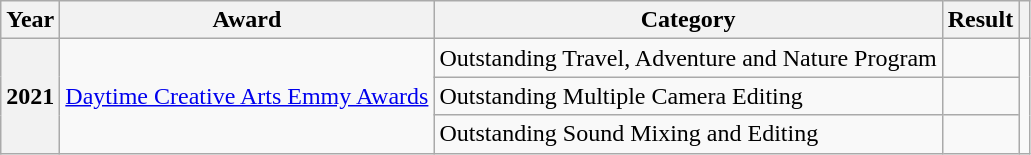<table class="wikitable sortable plainrowheaders">
<tr>
<th scope="col" class="unsortable">Year</th>
<th scope="col">Award</th>
<th scope="col">Category</th>
<th scope="col">Result</th>
<th scope="col" class="unsortable"></th>
</tr>
<tr>
<th rowspan="3" scope="row">2021</th>
<td rowspan="3"><a href='#'>Daytime Creative Arts Emmy Awards</a></td>
<td>Outstanding Travel, Adventure and Nature Program</td>
<td></td>
<td rowspan="3" style="text-align:center"></td>
</tr>
<tr>
<td>Outstanding Multiple Camera Editing</td>
<td></td>
</tr>
<tr>
<td>Outstanding Sound Mixing and Editing</td>
<td></td>
</tr>
</table>
